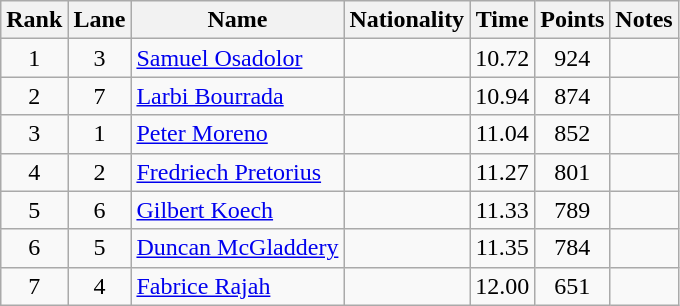<table class="wikitable sortable" style="text-align:center">
<tr>
<th>Rank</th>
<th>Lane</th>
<th>Name</th>
<th>Nationality</th>
<th>Time</th>
<th>Points</th>
<th>Notes</th>
</tr>
<tr>
<td>1</td>
<td>3</td>
<td align="left"><a href='#'>Samuel Osadolor</a></td>
<td align=left></td>
<td>10.72</td>
<td>924</td>
<td></td>
</tr>
<tr>
<td>2</td>
<td>7</td>
<td align="left"><a href='#'>Larbi Bourrada</a></td>
<td align=left></td>
<td>10.94</td>
<td>874</td>
<td></td>
</tr>
<tr>
<td>3</td>
<td>1</td>
<td align="left"><a href='#'>Peter Moreno</a></td>
<td align=left></td>
<td>11.04</td>
<td>852</td>
<td></td>
</tr>
<tr>
<td>4</td>
<td>2</td>
<td align="left"><a href='#'>Fredriech Pretorius</a></td>
<td align=left></td>
<td>11.27</td>
<td>801</td>
<td></td>
</tr>
<tr>
<td>5</td>
<td>6</td>
<td align="left"><a href='#'>Gilbert Koech</a></td>
<td align=left></td>
<td>11.33</td>
<td>789</td>
<td></td>
</tr>
<tr>
<td>6</td>
<td>5</td>
<td align="left"><a href='#'>Duncan McGladdery</a></td>
<td align=left></td>
<td>11.35</td>
<td>784</td>
<td></td>
</tr>
<tr>
<td>7</td>
<td>4</td>
<td align="left"><a href='#'>Fabrice Rajah</a></td>
<td align=left></td>
<td>12.00</td>
<td>651</td>
<td></td>
</tr>
</table>
